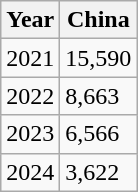<table class="wikitable" style="text align:left">
<tr>
<th>Year</th>
<th>China</th>
</tr>
<tr>
<td>2021</td>
<td>15,590</td>
</tr>
<tr>
<td>2022</td>
<td>8,663</td>
</tr>
<tr>
<td>2023</td>
<td>6,566</td>
</tr>
<tr>
<td>2024</td>
<td>3,622</td>
</tr>
</table>
